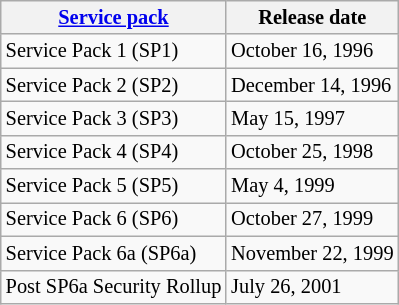<table border="1" class="wikitable floatright" style="font-size:85%">
<tr>
<th><a href='#'>Service pack</a></th>
<th>Release date</th>
</tr>
<tr>
<td>Service Pack 1 (SP1)</td>
<td>October 16, 1996</td>
</tr>
<tr>
<td>Service Pack 2 (SP2)</td>
<td>December 14, 1996</td>
</tr>
<tr>
<td>Service Pack 3 (SP3)</td>
<td>May 15, 1997</td>
</tr>
<tr>
<td>Service Pack 4 (SP4)</td>
<td>October 25, 1998</td>
</tr>
<tr>
<td>Service Pack 5 (SP5)</td>
<td>May 4, 1999</td>
</tr>
<tr>
<td>Service Pack 6 (SP6)</td>
<td>October 27, 1999</td>
</tr>
<tr>
<td>Service Pack 6a (SP6a)</td>
<td>November 22, 1999</td>
</tr>
<tr>
<td>Post SP6a Security Rollup</td>
<td>July 26, 2001</td>
</tr>
</table>
